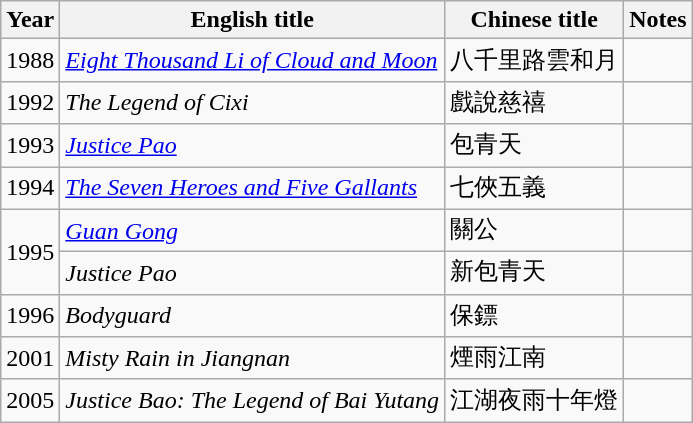<table class="wikitable sortable">
<tr>
<th>Year</th>
<th>English title</th>
<th>Chinese title</th>
<th class="unsortable">Notes</th>
</tr>
<tr>
<td>1988</td>
<td><em><a href='#'>Eight Thousand Li of Cloud and Moon</a></em></td>
<td>八千里路雲和月</td>
<td></td>
</tr>
<tr>
<td>1992</td>
<td><em>The Legend of Cixi</em></td>
<td>戲說慈禧</td>
<td></td>
</tr>
<tr>
<td>1993</td>
<td><em><a href='#'>Justice Pao</a></em></td>
<td>包青天</td>
<td></td>
</tr>
<tr>
<td>1994</td>
<td><em><a href='#'>The Seven Heroes and Five Gallants</a></em></td>
<td>七俠五義</td>
<td></td>
</tr>
<tr>
<td rowspan=2>1995</td>
<td><em><a href='#'>Guan Gong</a></em></td>
<td>關公</td>
<td></td>
</tr>
<tr>
<td><em>Justice Pao</em></td>
<td>新包青天</td>
<td></td>
</tr>
<tr>
<td>1996</td>
<td><em>Bodyguard</em></td>
<td>保鏢</td>
<td></td>
</tr>
<tr>
<td>2001</td>
<td><em>Misty Rain in Jiangnan</em></td>
<td>煙雨江南</td>
<td></td>
</tr>
<tr>
<td>2005</td>
<td><em>Justice Bao: The Legend of Bai Yutang</em></td>
<td>江湖夜雨十年燈</td>
<td></td>
</tr>
</table>
